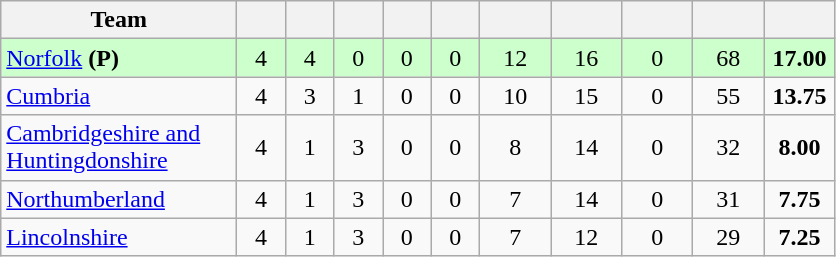<table class="wikitable" style="text-align:center">
<tr>
<th width="150">Team</th>
<th width="25"></th>
<th width="25"></th>
<th width="25"></th>
<th width="25"></th>
<th width="25"></th>
<th width="40"></th>
<th width="40"></th>
<th width="40"></th>
<th width="40"></th>
<th width="40"></th>
</tr>
<tr style="background:#cfc;">
<td style="text-align:left"><a href='#'>Norfolk</a> <strong>(P)</strong></td>
<td>4</td>
<td>4</td>
<td>0</td>
<td>0</td>
<td>0</td>
<td>12</td>
<td>16</td>
<td>0</td>
<td>68</td>
<td><strong>17.00</strong></td>
</tr>
<tr>
<td style="text-align:left"><a href='#'>Cumbria</a></td>
<td>4</td>
<td>3</td>
<td>1</td>
<td>0</td>
<td>0</td>
<td>10</td>
<td>15</td>
<td>0</td>
<td>55</td>
<td><strong>13.75</strong></td>
</tr>
<tr>
<td style="text-align:left"><a href='#'>Cambridgeshire and Huntingdonshire</a></td>
<td>4</td>
<td>1</td>
<td>3</td>
<td>0</td>
<td>0</td>
<td>8</td>
<td>14</td>
<td>0</td>
<td>32</td>
<td><strong>8.00</strong></td>
</tr>
<tr>
<td style="text-align:left"><a href='#'>Northumberland</a></td>
<td>4</td>
<td>1</td>
<td>3</td>
<td>0</td>
<td>0</td>
<td>7</td>
<td>14</td>
<td>0</td>
<td>31</td>
<td><strong>7.75</strong></td>
</tr>
<tr>
<td style="text-align:left"><a href='#'>Lincolnshire</a></td>
<td>4</td>
<td>1</td>
<td>3</td>
<td>0</td>
<td>0</td>
<td>7</td>
<td>12</td>
<td>0</td>
<td>29</td>
<td><strong>7.25</strong></td>
</tr>
</table>
